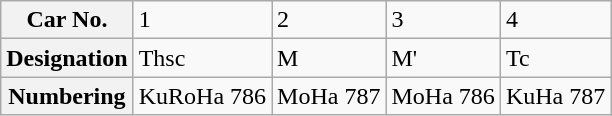<table class="wikitable">
<tr>
<th>Car No.</th>
<td>1</td>
<td>2</td>
<td>3</td>
<td>4</td>
</tr>
<tr>
<th>Designation</th>
<td>Thsc</td>
<td>M</td>
<td>M'</td>
<td>Tc</td>
</tr>
<tr>
<th>Numbering</th>
<td>KuRoHa 786</td>
<td>MoHa 787</td>
<td>MoHa 786</td>
<td>KuHa 787</td>
</tr>
</table>
